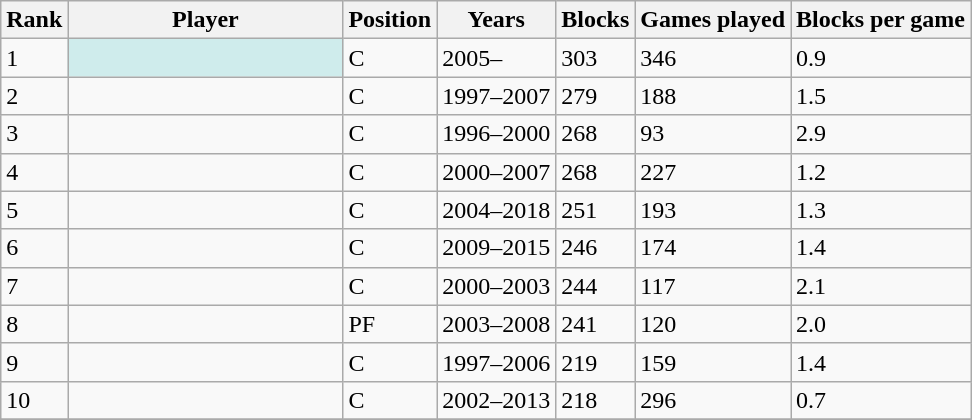<table class="wikitable sortable">
<tr>
<th>Rank</th>
<th style="width: 11em">Player</th>
<th>Position</th>
<th>Years</th>
<th>Blocks</th>
<th>Games played</th>
<th>Blocks per game</th>
</tr>
<tr>
<td>1</td>
<td bgcolor="#CFECEC"></td>
<td>C</td>
<td>2005–</td>
<td>303</td>
<td>346</td>
<td>0.9</td>
</tr>
<tr>
<td>2</td>
<td></td>
<td>C</td>
<td>1997–2007</td>
<td>279</td>
<td>188</td>
<td>1.5</td>
</tr>
<tr>
<td>3</td>
<td></td>
<td>C</td>
<td>1996–2000</td>
<td>268</td>
<td>93</td>
<td>2.9</td>
</tr>
<tr>
<td>4</td>
<td></td>
<td>C</td>
<td>2000–2007</td>
<td>268</td>
<td>227</td>
<td>1.2</td>
</tr>
<tr>
<td>5</td>
<td></td>
<td>C</td>
<td>2004–2018</td>
<td>251</td>
<td>193</td>
<td>1.3</td>
</tr>
<tr>
<td>6</td>
<td></td>
<td>C</td>
<td>2009–2015</td>
<td>246</td>
<td>174</td>
<td>1.4</td>
</tr>
<tr>
<td>7</td>
<td></td>
<td>C</td>
<td>2000–2003</td>
<td>244</td>
<td>117</td>
<td>2.1</td>
</tr>
<tr>
<td>8</td>
<td></td>
<td>PF</td>
<td>2003–2008</td>
<td>241</td>
<td>120</td>
<td>2.0</td>
</tr>
<tr>
<td>9</td>
<td></td>
<td>C</td>
<td>1997–2006</td>
<td>219</td>
<td>159</td>
<td>1.4</td>
</tr>
<tr>
<td>10</td>
<td></td>
<td>C</td>
<td>2002–2013</td>
<td>218</td>
<td>296</td>
<td>0.7</td>
</tr>
<tr>
</tr>
</table>
